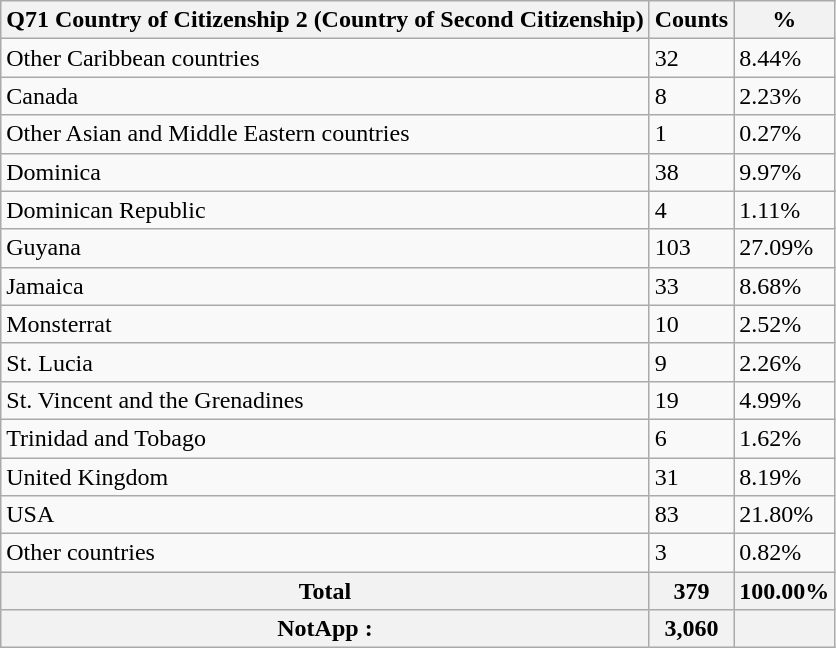<table class="wikitable sortable">
<tr>
<th>Q71 Country of Citizenship 2 (Country of Second Citizenship)</th>
<th>Counts</th>
<th>%</th>
</tr>
<tr>
<td>Other Caribbean countries</td>
<td>32</td>
<td>8.44%</td>
</tr>
<tr>
<td>Canada</td>
<td>8</td>
<td>2.23%</td>
</tr>
<tr>
<td>Other Asian and Middle Eastern countries</td>
<td>1</td>
<td>0.27%</td>
</tr>
<tr>
<td>Dominica</td>
<td>38</td>
<td>9.97%</td>
</tr>
<tr>
<td>Dominican Republic</td>
<td>4</td>
<td>1.11%</td>
</tr>
<tr>
<td>Guyana</td>
<td>103</td>
<td>27.09%</td>
</tr>
<tr>
<td>Jamaica</td>
<td>33</td>
<td>8.68%</td>
</tr>
<tr>
<td>Monsterrat</td>
<td>10</td>
<td>2.52%</td>
</tr>
<tr>
<td>St. Lucia</td>
<td>9</td>
<td>2.26%</td>
</tr>
<tr>
<td>St. Vincent and the Grenadines</td>
<td>19</td>
<td>4.99%</td>
</tr>
<tr>
<td>Trinidad and Tobago</td>
<td>6</td>
<td>1.62%</td>
</tr>
<tr>
<td>United Kingdom</td>
<td>31</td>
<td>8.19%</td>
</tr>
<tr>
<td>USA</td>
<td>83</td>
<td>21.80%</td>
</tr>
<tr>
<td>Other countries</td>
<td>3</td>
<td>0.82%</td>
</tr>
<tr>
<th>Total</th>
<th>379</th>
<th>100.00%</th>
</tr>
<tr>
<th>NotApp :</th>
<th>3,060</th>
<th></th>
</tr>
</table>
